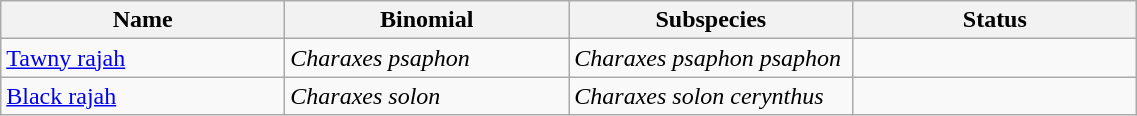<table width=60% class="wikitable">
<tr>
<th width=20%>Name</th>
<th width=20%>Binomial</th>
<th width=20%>Subspecies</th>
<th width=20%>Status</th>
</tr>
<tr>
<td><a href='#'>Tawny rajah</a><br>


</td>
<td><em>Charaxes psaphon</em></td>
<td><em>Charaxes psaphon psaphon</em></td>
<td></td>
</tr>
<tr>
<td><a href='#'>Black rajah</a><br>


</td>
<td><em>Charaxes solon</em></td>
<td><em>Charaxes solon cerynthus</em></td>
<td></td>
</tr>
</table>
